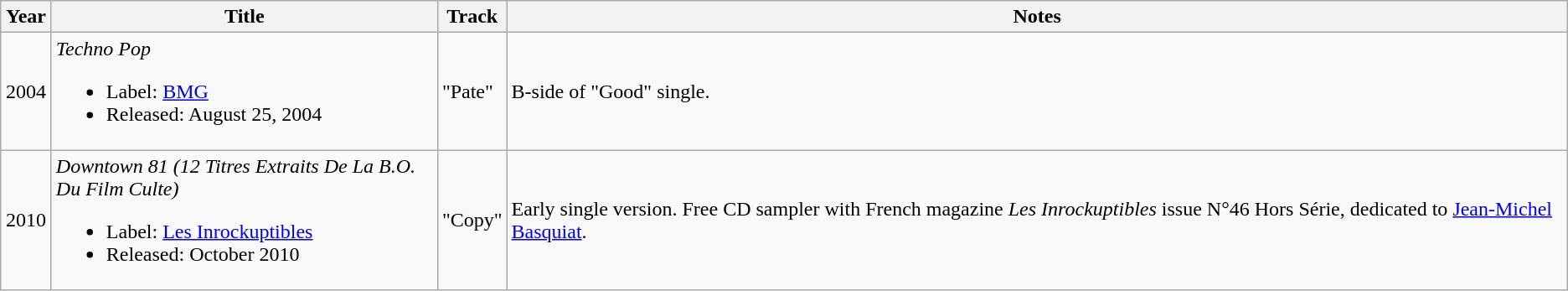<table class="wikitable">
<tr>
<th style="width:33px;">Year</th>
<th style="width:300px;">Title</th>
<th>Track</th>
<th>Notes</th>
</tr>
<tr>
<td style="text-align:center;">2004</td>
<td><em>Techno Pop</em><br><ul><li>Label: <a href='#'>BMG</a></li><li>Released: August 25, 2004</li></ul></td>
<td>"Pate"</td>
<td>B-side of "Good" single.</td>
</tr>
<tr>
<td style="text-align:center;">2010</td>
<td><em>Downtown 81 (12 Titres Extraits De La B.O. Du Film Culte)</em><br><ul><li>Label: <a href='#'>Les Inrockuptibles</a></li><li>Released: October 2010</li></ul></td>
<td>"Copy"</td>
<td>Early single version. Free CD sampler with French magazine <em>Les Inrockuptibles</em> issue N°46 Hors Série, dedicated to <a href='#'>Jean-Michel Basquiat</a>.</td>
</tr>
</table>
